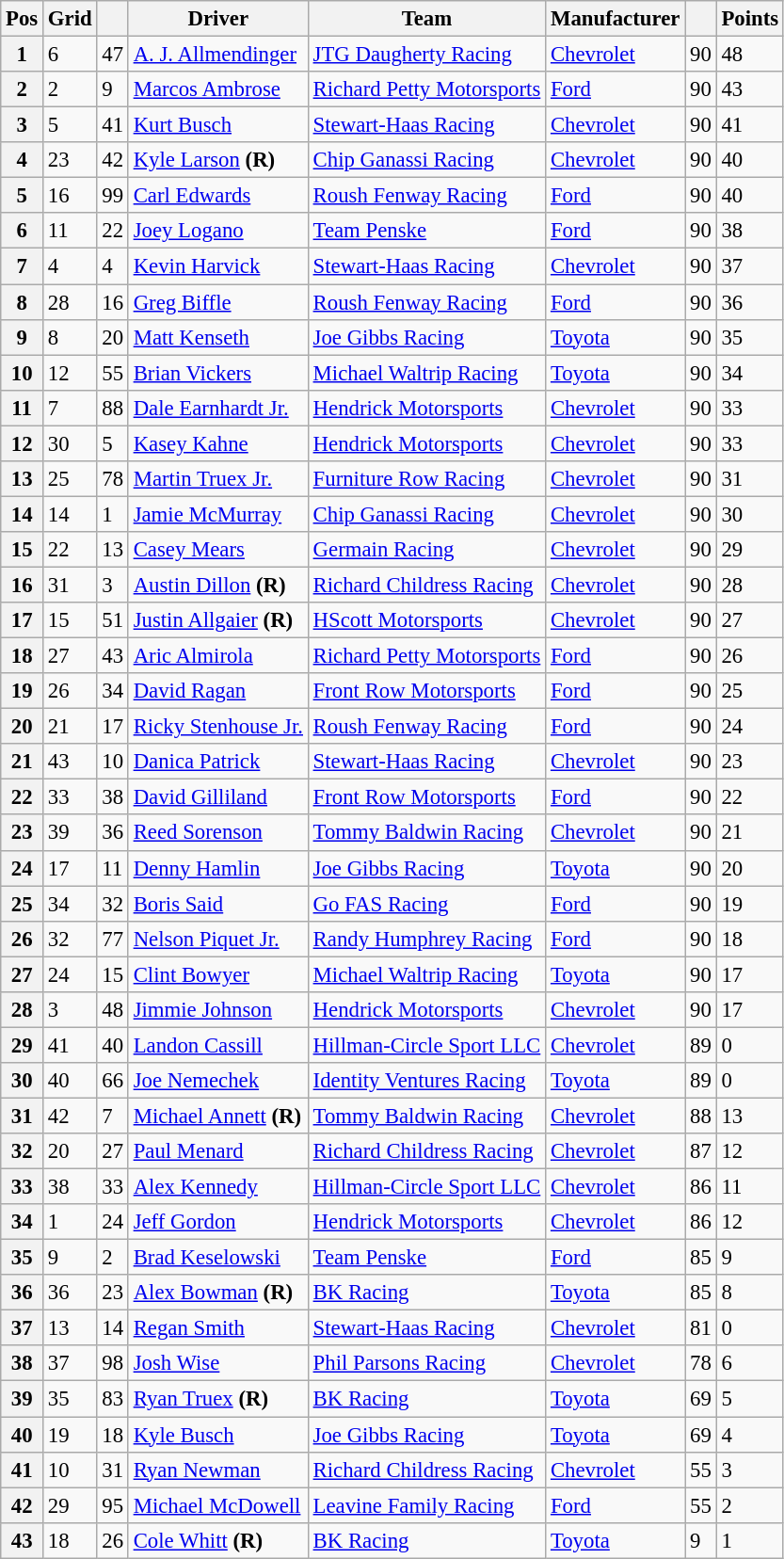<table class="wikitable" style="font-size:95%">
<tr>
<th>Pos</th>
<th>Grid</th>
<th></th>
<th>Driver</th>
<th>Team</th>
<th>Manufacturer</th>
<th></th>
<th>Points</th>
</tr>
<tr>
<th>1</th>
<td>6</td>
<td>47</td>
<td><a href='#'>A. J. Allmendinger</a></td>
<td><a href='#'>JTG Daugherty Racing</a></td>
<td><a href='#'>Chevrolet</a></td>
<td>90</td>
<td>48</td>
</tr>
<tr>
<th>2</th>
<td>2</td>
<td>9</td>
<td><a href='#'>Marcos Ambrose</a></td>
<td><a href='#'>Richard Petty Motorsports</a></td>
<td><a href='#'>Ford</a></td>
<td>90</td>
<td>43</td>
</tr>
<tr>
<th>3</th>
<td>5</td>
<td>41</td>
<td><a href='#'>Kurt Busch</a></td>
<td><a href='#'>Stewart-Haas Racing</a></td>
<td><a href='#'>Chevrolet</a></td>
<td>90</td>
<td>41</td>
</tr>
<tr>
<th>4</th>
<td>23</td>
<td>42</td>
<td><a href='#'>Kyle Larson</a> <strong>(R)</strong></td>
<td><a href='#'>Chip Ganassi Racing</a></td>
<td><a href='#'>Chevrolet</a></td>
<td>90</td>
<td>40</td>
</tr>
<tr>
<th>5</th>
<td>16</td>
<td>99</td>
<td><a href='#'>Carl Edwards</a></td>
<td><a href='#'>Roush Fenway Racing</a></td>
<td><a href='#'>Ford</a></td>
<td>90</td>
<td>40</td>
</tr>
<tr>
<th>6</th>
<td>11</td>
<td>22</td>
<td><a href='#'>Joey Logano</a></td>
<td><a href='#'>Team Penske</a></td>
<td><a href='#'>Ford</a></td>
<td>90</td>
<td>38</td>
</tr>
<tr>
<th>7</th>
<td>4</td>
<td>4</td>
<td><a href='#'>Kevin Harvick</a></td>
<td><a href='#'>Stewart-Haas Racing</a></td>
<td><a href='#'>Chevrolet</a></td>
<td>90</td>
<td>37</td>
</tr>
<tr>
<th>8</th>
<td>28</td>
<td>16</td>
<td><a href='#'>Greg Biffle</a></td>
<td><a href='#'>Roush Fenway Racing</a></td>
<td><a href='#'>Ford</a></td>
<td>90</td>
<td>36</td>
</tr>
<tr>
<th>9</th>
<td>8</td>
<td>20</td>
<td><a href='#'>Matt Kenseth</a></td>
<td><a href='#'>Joe Gibbs Racing</a></td>
<td><a href='#'>Toyota</a></td>
<td>90</td>
<td>35</td>
</tr>
<tr>
<th>10</th>
<td>12</td>
<td>55</td>
<td><a href='#'>Brian Vickers</a></td>
<td><a href='#'>Michael Waltrip Racing</a></td>
<td><a href='#'>Toyota</a></td>
<td>90</td>
<td>34</td>
</tr>
<tr>
<th>11</th>
<td>7</td>
<td>88</td>
<td><a href='#'>Dale Earnhardt Jr.</a></td>
<td><a href='#'>Hendrick Motorsports</a></td>
<td><a href='#'>Chevrolet</a></td>
<td>90</td>
<td>33</td>
</tr>
<tr>
<th>12</th>
<td>30</td>
<td>5</td>
<td><a href='#'>Kasey Kahne</a></td>
<td><a href='#'>Hendrick Motorsports</a></td>
<td><a href='#'>Chevrolet</a></td>
<td>90</td>
<td>33</td>
</tr>
<tr>
<th>13</th>
<td>25</td>
<td>78</td>
<td><a href='#'>Martin Truex Jr.</a></td>
<td><a href='#'>Furniture Row Racing</a></td>
<td><a href='#'>Chevrolet</a></td>
<td>90</td>
<td>31</td>
</tr>
<tr>
<th>14</th>
<td>14</td>
<td>1</td>
<td><a href='#'>Jamie McMurray</a></td>
<td><a href='#'>Chip Ganassi Racing</a></td>
<td><a href='#'>Chevrolet</a></td>
<td>90</td>
<td>30</td>
</tr>
<tr>
<th>15</th>
<td>22</td>
<td>13</td>
<td><a href='#'>Casey Mears</a></td>
<td><a href='#'>Germain Racing</a></td>
<td><a href='#'>Chevrolet</a></td>
<td>90</td>
<td>29</td>
</tr>
<tr>
<th>16</th>
<td>31</td>
<td>3</td>
<td><a href='#'>Austin Dillon</a> <strong>(R)</strong></td>
<td><a href='#'>Richard Childress Racing</a></td>
<td><a href='#'>Chevrolet</a></td>
<td>90</td>
<td>28</td>
</tr>
<tr>
<th>17</th>
<td>15</td>
<td>51</td>
<td><a href='#'>Justin Allgaier</a> <strong>(R)</strong></td>
<td><a href='#'>HScott Motorsports</a></td>
<td><a href='#'>Chevrolet</a></td>
<td>90</td>
<td>27</td>
</tr>
<tr>
<th>18</th>
<td>27</td>
<td>43</td>
<td><a href='#'>Aric Almirola</a></td>
<td><a href='#'>Richard Petty Motorsports</a></td>
<td><a href='#'>Ford</a></td>
<td>90</td>
<td>26</td>
</tr>
<tr>
<th>19</th>
<td>26</td>
<td>34</td>
<td><a href='#'>David Ragan</a></td>
<td><a href='#'>Front Row Motorsports</a></td>
<td><a href='#'>Ford</a></td>
<td>90</td>
<td>25</td>
</tr>
<tr>
<th>20</th>
<td>21</td>
<td>17</td>
<td><a href='#'>Ricky Stenhouse Jr.</a></td>
<td><a href='#'>Roush Fenway Racing</a></td>
<td><a href='#'>Ford</a></td>
<td>90</td>
<td>24</td>
</tr>
<tr>
<th>21</th>
<td>43</td>
<td>10</td>
<td><a href='#'>Danica Patrick</a></td>
<td><a href='#'>Stewart-Haas Racing</a></td>
<td><a href='#'>Chevrolet</a></td>
<td>90</td>
<td>23</td>
</tr>
<tr>
<th>22</th>
<td>33</td>
<td>38</td>
<td><a href='#'>David Gilliland</a></td>
<td><a href='#'>Front Row Motorsports</a></td>
<td><a href='#'>Ford</a></td>
<td>90</td>
<td>22</td>
</tr>
<tr>
<th>23</th>
<td>39</td>
<td>36</td>
<td><a href='#'>Reed Sorenson</a></td>
<td><a href='#'>Tommy Baldwin Racing</a></td>
<td><a href='#'>Chevrolet</a></td>
<td>90</td>
<td>21</td>
</tr>
<tr>
<th>24</th>
<td>17</td>
<td>11</td>
<td><a href='#'>Denny Hamlin</a></td>
<td><a href='#'>Joe Gibbs Racing</a></td>
<td><a href='#'>Toyota</a></td>
<td>90</td>
<td>20</td>
</tr>
<tr>
<th>25</th>
<td>34</td>
<td>32</td>
<td><a href='#'>Boris Said</a></td>
<td><a href='#'>Go FAS Racing</a></td>
<td><a href='#'>Ford</a></td>
<td>90</td>
<td>19</td>
</tr>
<tr>
<th>26</th>
<td>32</td>
<td>77</td>
<td><a href='#'>Nelson Piquet Jr.</a></td>
<td><a href='#'>Randy Humphrey Racing</a></td>
<td><a href='#'>Ford</a></td>
<td>90</td>
<td>18</td>
</tr>
<tr>
<th>27</th>
<td>24</td>
<td>15</td>
<td><a href='#'>Clint Bowyer</a></td>
<td><a href='#'>Michael Waltrip Racing</a></td>
<td><a href='#'>Toyota</a></td>
<td>90</td>
<td>17</td>
</tr>
<tr>
<th>28</th>
<td>3</td>
<td>48</td>
<td><a href='#'>Jimmie Johnson</a></td>
<td><a href='#'>Hendrick Motorsports</a></td>
<td><a href='#'>Chevrolet</a></td>
<td>90</td>
<td>17</td>
</tr>
<tr>
<th>29</th>
<td>41</td>
<td>40</td>
<td><a href='#'>Landon Cassill</a></td>
<td><a href='#'>Hillman-Circle Sport LLC</a></td>
<td><a href='#'>Chevrolet</a></td>
<td>89</td>
<td>0</td>
</tr>
<tr>
<th>30</th>
<td>40</td>
<td>66</td>
<td><a href='#'>Joe Nemechek</a></td>
<td><a href='#'>Identity Ventures Racing</a></td>
<td><a href='#'>Toyota</a></td>
<td>89</td>
<td>0</td>
</tr>
<tr>
<th>31</th>
<td>42</td>
<td>7</td>
<td><a href='#'>Michael Annett</a> <strong>(R)</strong></td>
<td><a href='#'>Tommy Baldwin Racing</a></td>
<td><a href='#'>Chevrolet</a></td>
<td>88</td>
<td>13</td>
</tr>
<tr>
<th>32</th>
<td>20</td>
<td>27</td>
<td><a href='#'>Paul Menard</a></td>
<td><a href='#'>Richard Childress Racing</a></td>
<td><a href='#'>Chevrolet</a></td>
<td>87</td>
<td>12</td>
</tr>
<tr>
<th>33</th>
<td>38</td>
<td>33</td>
<td><a href='#'>Alex Kennedy</a></td>
<td><a href='#'>Hillman-Circle Sport LLC</a></td>
<td><a href='#'>Chevrolet</a></td>
<td>86</td>
<td>11</td>
</tr>
<tr>
<th>34</th>
<td>1</td>
<td>24</td>
<td><a href='#'>Jeff Gordon</a></td>
<td><a href='#'>Hendrick Motorsports</a></td>
<td><a href='#'>Chevrolet</a></td>
<td>86</td>
<td>12</td>
</tr>
<tr>
<th>35</th>
<td>9</td>
<td>2</td>
<td><a href='#'>Brad Keselowski</a></td>
<td><a href='#'>Team Penske</a></td>
<td><a href='#'>Ford</a></td>
<td>85</td>
<td>9</td>
</tr>
<tr>
<th>36</th>
<td>36</td>
<td>23</td>
<td><a href='#'>Alex Bowman</a> <strong>(R)</strong></td>
<td><a href='#'>BK Racing</a></td>
<td><a href='#'>Toyota</a></td>
<td>85</td>
<td>8</td>
</tr>
<tr>
<th>37</th>
<td>13</td>
<td>14</td>
<td><a href='#'>Regan Smith</a></td>
<td><a href='#'>Stewart-Haas Racing</a></td>
<td><a href='#'>Chevrolet</a></td>
<td>81</td>
<td>0</td>
</tr>
<tr>
<th>38</th>
<td>37</td>
<td>98</td>
<td><a href='#'>Josh Wise</a></td>
<td><a href='#'>Phil Parsons Racing</a></td>
<td><a href='#'>Chevrolet</a></td>
<td>78</td>
<td>6</td>
</tr>
<tr>
<th>39</th>
<td>35</td>
<td>83</td>
<td><a href='#'>Ryan Truex</a> <strong>(R)</strong></td>
<td><a href='#'>BK Racing</a></td>
<td><a href='#'>Toyota</a></td>
<td>69</td>
<td>5</td>
</tr>
<tr>
<th>40</th>
<td>19</td>
<td>18</td>
<td><a href='#'>Kyle Busch</a></td>
<td><a href='#'>Joe Gibbs Racing</a></td>
<td><a href='#'>Toyota</a></td>
<td>69</td>
<td>4</td>
</tr>
<tr>
<th>41</th>
<td>10</td>
<td>31</td>
<td><a href='#'>Ryan Newman</a></td>
<td><a href='#'>Richard Childress Racing</a></td>
<td><a href='#'>Chevrolet</a></td>
<td>55</td>
<td>3</td>
</tr>
<tr>
<th>42</th>
<td>29</td>
<td>95</td>
<td><a href='#'>Michael McDowell</a></td>
<td><a href='#'>Leavine Family Racing</a></td>
<td><a href='#'>Ford</a></td>
<td>55</td>
<td>2</td>
</tr>
<tr>
<th>43</th>
<td>18</td>
<td>26</td>
<td><a href='#'>Cole Whitt</a> <strong>(R)</strong></td>
<td><a href='#'>BK Racing</a></td>
<td><a href='#'>Toyota</a></td>
<td>9</td>
<td>1</td>
</tr>
</table>
